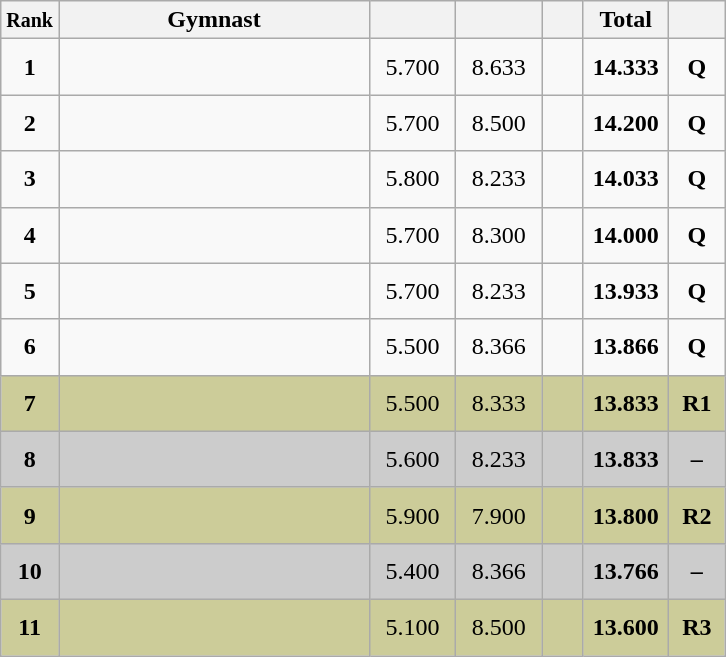<table style="text-align:center;" class="wikitable sortable">
<tr>
<th scope="col" style="width:15px;"><small>Rank</small></th>
<th scope="col" style="width:200px;">Gymnast</th>
<th scope="col" style="width:50px;"><small></small></th>
<th scope="col" style="width:50px;"><small></small></th>
<th scope="col" style="width:20px;"><small></small></th>
<th scope="col" style="width:50px;">Total</th>
<th scope="col" style="width:30px;"><small></small></th>
</tr>
<tr>
<td scope="row" style="text-align:center"><strong>1</strong></td>
<td style="height:30px; text-align:left;"></td>
<td>5.700</td>
<td>8.633</td>
<td></td>
<td><strong>14.333</strong></td>
<td><strong>Q</strong></td>
</tr>
<tr>
<td scope="row" style="text-align:center"><strong>2</strong></td>
<td style="height:30px; text-align:left;"></td>
<td>5.700</td>
<td>8.500</td>
<td></td>
<td><strong>14.200</strong></td>
<td><strong>Q</strong></td>
</tr>
<tr>
<td scope="row" style="text-align:center"><strong>3</strong></td>
<td style="height:30px; text-align:left;"></td>
<td>5.800</td>
<td>8.233</td>
<td></td>
<td><strong>14.033</strong></td>
<td><strong>Q</strong></td>
</tr>
<tr>
<td scope="row" style="text-align:center"><strong>4</strong></td>
<td style="height:30px; text-align:left;"></td>
<td>5.700</td>
<td>8.300</td>
<td></td>
<td><strong>14.000</strong></td>
<td><strong>Q</strong></td>
</tr>
<tr>
<td scope="row" style="text-align:center"><strong>5</strong></td>
<td style="height:30px; text-align:left;"></td>
<td>5.700</td>
<td>8.233</td>
<td></td>
<td><strong>13.933</strong></td>
<td><strong>Q</strong></td>
</tr>
<tr>
<td scope="row" style="text-align:center"><strong>6</strong></td>
<td style="height:30px; text-align:left;"></td>
<td>5.500</td>
<td>8.366</td>
<td></td>
<td><strong>13.866</strong></td>
<td><strong>Q</strong></td>
</tr>
<tr style="background:#cccc99;">
<td scope="row" style="text-align:center"><strong>7</strong></td>
<td style="height:30px; text-align:left;"></td>
<td>5.500</td>
<td>8.333</td>
<td></td>
<td><strong>13.833</strong></td>
<td><strong>R1</strong></td>
</tr>
<tr style="background:#cccccc;">
<td scope="row" style="text-align:center"><strong>8</strong></td>
<td style="height:30px; text-align:left;"></td>
<td>5.600</td>
<td>8.233</td>
<td></td>
<td><strong>13.833</strong></td>
<td><strong>–</strong></td>
</tr>
<tr style="background:#cccc99;">
<td scope="row" style="text-align:center"><strong>9</strong></td>
<td style="height:30px; text-align:left;"></td>
<td>5.900</td>
<td>7.900</td>
<td></td>
<td><strong>13.800</strong></td>
<td><strong>R2</strong></td>
</tr>
<tr style="background:#cccccc;">
<td scope="row" style="text-align:center"><strong>10</strong></td>
<td style="height:30px; text-align:left;"></td>
<td>5.400</td>
<td>8.366</td>
<td></td>
<td><strong>13.766</strong></td>
<td><strong>–</strong></td>
</tr>
<tr style="background:#cccc99;">
<td scope="row" style="text-align:center"><strong>11</strong></td>
<td style="height:30px; text-align:left;"></td>
<td>5.100</td>
<td>8.500</td>
<td></td>
<td><strong>13.600</strong></td>
<td><strong>R3</strong></td>
</tr>
</table>
